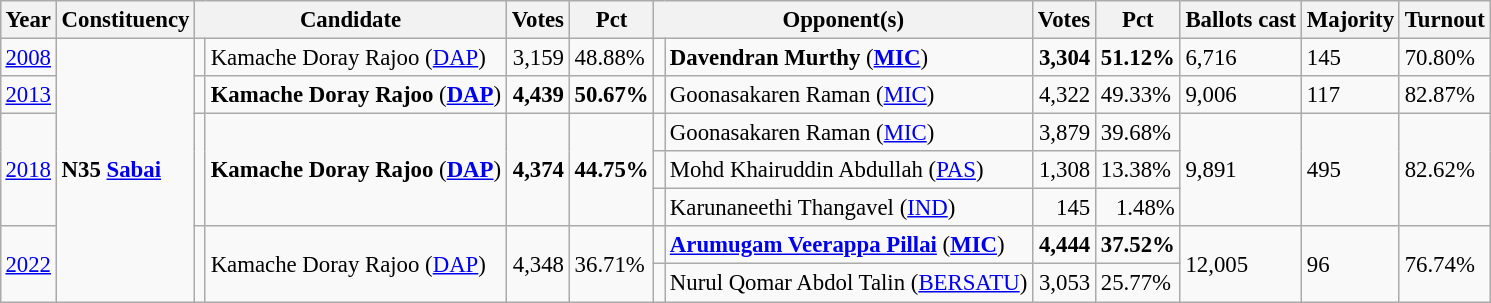<table class="wikitable" style="margin:0.5em ; font-size:95%">
<tr>
<th>Year</th>
<th>Constituency</th>
<th colspan=2>Candidate</th>
<th>Votes</th>
<th>Pct</th>
<th colspan=2>Opponent(s)</th>
<th>Votes</th>
<th>Pct</th>
<th>Ballots cast</th>
<th>Majority</th>
<th>Turnout</th>
</tr>
<tr>
<td><a href='#'>2008</a></td>
<td rowspan=7><strong>N35 <a href='#'>Sabai</a></strong></td>
<td></td>
<td>Kamache Doray Rajoo (<a href='#'>DAP</a>)</td>
<td align=right>3,159</td>
<td>48.88%</td>
<td></td>
<td><strong>Davendran Murthy</strong> (<a href='#'><strong>MIC</strong></a>)</td>
<td align=right><strong>3,304</strong></td>
<td><strong>51.12%</strong></td>
<td>6,716</td>
<td>145</td>
<td>70.80%</td>
</tr>
<tr>
<td><a href='#'>2013</a></td>
<td></td>
<td><strong>Kamache Doray Rajoo</strong> (<a href='#'><strong>DAP</strong></a>)</td>
<td align=right><strong>4,439</strong></td>
<td><strong>50.67%</strong></td>
<td></td>
<td>Goonasakaren Raman (<a href='#'>MIC</a>)</td>
<td align=right>4,322</td>
<td>49.33%</td>
<td>9,006</td>
<td>117</td>
<td>82.87%</td>
</tr>
<tr>
<td rowspan=3><a href='#'>2018</a></td>
<td rowspan=3 ></td>
<td rowspan=3><strong>Kamache Doray Rajoo</strong> (<a href='#'><strong>DAP</strong></a>)</td>
<td rowspan=3 align=right><strong>4,374</strong></td>
<td rowspan=3><strong>44.75%</strong></td>
<td></td>
<td>Goonasakaren Raman (<a href='#'>MIC</a>)</td>
<td align=right>3,879</td>
<td>39.68%</td>
<td rowspan=3>9,891</td>
<td rowspan=3>495</td>
<td rowspan=3>82.62%</td>
</tr>
<tr>
<td></td>
<td>Mohd Khairuddin Abdullah (<a href='#'>PAS</a>)</td>
<td align=right>1,308</td>
<td>13.38%</td>
</tr>
<tr>
<td></td>
<td>Karunaneethi Thangavel (<a href='#'>IND</a>)</td>
<td align=right>145</td>
<td align=right>1.48%</td>
</tr>
<tr>
<td rowspan=2><a href='#'>2022</a></td>
<td rowspan=2 ></td>
<td rowspan=2>Kamache Doray Rajoo (<a href='#'>DAP</a>)</td>
<td rowspan=2 align=right>4,348</td>
<td rowspan=2>36.71%</td>
<td></td>
<td><strong><a href='#'>Arumugam Veerappa Pillai</a></strong> (<a href='#'><strong>MIC</strong></a>)</td>
<td align=right><strong>4,444</strong></td>
<td><strong>37.52%</strong></td>
<td rowspan=2>12,005</td>
<td rowspan=2>96</td>
<td rowspan=2>76.74%</td>
</tr>
<tr>
<td bgcolor=></td>
<td>Nurul Qomar Abdol Talin (<a href='#'>BERSATU</a>)</td>
<td align=right>3,053</td>
<td>25.77%</td>
</tr>
</table>
